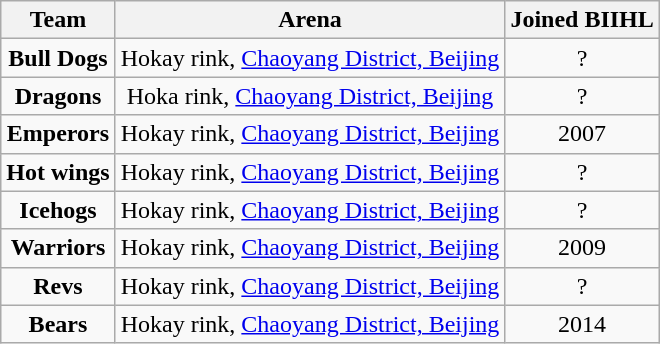<table class="wikitable" style="text-align: center;">
<tr>
<th style="width:300"><strong>Team</strong></th>
<th style="width:400"><strong>Arena</strong></th>
<th style="width:200"><strong>Joined BIIHL</strong></th>
</tr>
<tr>
<td><strong>Bull Dogs</strong></td>
<td>Hokay rink, <a href='#'>Chaoyang District, Beijing</a></td>
<td>?</td>
</tr>
<tr>
<td><strong>Dragons</strong></td>
<td>Hoka rink, <a href='#'>Chaoyang District, Beijing</a></td>
<td>?</td>
</tr>
<tr>
<td><strong>Emperors</strong></td>
<td>Hokay rink, <a href='#'>Chaoyang District, Beijing</a></td>
<td>2007</td>
</tr>
<tr>
<td><strong>Hot wings</strong></td>
<td>Hokay rink, <a href='#'>Chaoyang District, Beijing</a></td>
<td>?</td>
</tr>
<tr>
<td><strong>Icehogs</strong></td>
<td>Hokay rink, <a href='#'>Chaoyang District, Beijing</a></td>
<td>?</td>
</tr>
<tr>
<td><strong>Warriors</strong></td>
<td>Hokay rink, <a href='#'>Chaoyang District, Beijing</a></td>
<td>2009</td>
</tr>
<tr>
<td><strong>Revs</strong></td>
<td>Hokay rink, <a href='#'>Chaoyang District, Beijing</a></td>
<td>?</td>
</tr>
<tr>
<td><strong>Bears</strong></td>
<td>Hokay rink, <a href='#'>Chaoyang District, Beijing</a></td>
<td>2014</td>
</tr>
</table>
